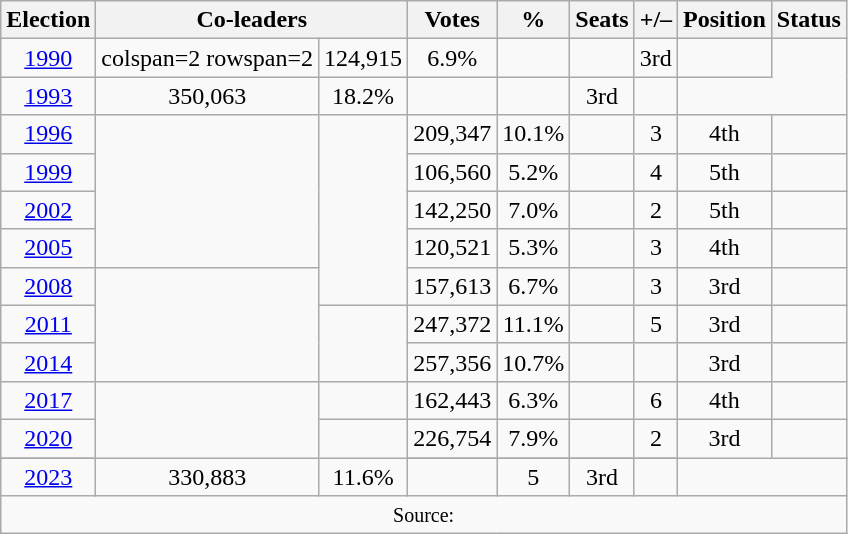<table class=wikitable style="text-align: center;">
<tr>
<th>Election</th>
<th colspan=2>Co-leaders</th>
<th>Votes</th>
<th>%</th>
<th>Seats</th>
<th>+/–</th>
<th>Position</th>
<th>Status</th>
</tr>
<tr>
<td><a href='#'>1990</a></td>
<td>colspan=2 rowspan=2 </td>
<td>124,915</td>
<td>6.9%</td>
<td></td>
<td></td>
<td> 3rd</td>
<td></td>
</tr>
<tr>
<td><a href='#'>1993</a></td>
<td>350,063</td>
<td>18.2%</td>
<td></td>
<td></td>
<td> 3rd</td>
<td></td>
</tr>
<tr>
<td><a href='#'>1996</a></td>
<td rowspan=4></td>
<td rowspan=5></td>
<td>209,347</td>
<td>10.1%</td>
<td></td>
<td> 3</td>
<td> 4th</td>
<td></td>
</tr>
<tr>
<td><a href='#'>1999</a></td>
<td>106,560</td>
<td>5.2%</td>
<td></td>
<td> 4</td>
<td> 5th</td>
<td></td>
</tr>
<tr>
<td><a href='#'>2002</a></td>
<td>142,250</td>
<td>7.0%</td>
<td></td>
<td> 2</td>
<td> 5th</td>
<td></td>
</tr>
<tr>
<td><a href='#'>2005</a></td>
<td>120,521</td>
<td>5.3%</td>
<td></td>
<td> 3</td>
<td> 4th</td>
<td></td>
</tr>
<tr>
<td><a href='#'>2008</a></td>
<td rowspan=3></td>
<td>157,613</td>
<td>6.7%</td>
<td></td>
<td> 3</td>
<td> 3rd</td>
<td></td>
</tr>
<tr>
<td><a href='#'>2011</a></td>
<td rowspan=2></td>
<td>247,372</td>
<td>11.1%</td>
<td></td>
<td> 5</td>
<td> 3rd</td>
<td></td>
</tr>
<tr>
<td><a href='#'>2014</a></td>
<td>257,356</td>
<td>10.7%</td>
<td></td>
<td></td>
<td> 3rd</td>
<td></td>
</tr>
<tr>
<td><a href='#'>2017</a></td>
<td rowspan=3></td>
<td></td>
<td>162,443</td>
<td>6.3%</td>
<td></td>
<td> 6</td>
<td> 4th</td>
<td></td>
</tr>
<tr>
<td><a href='#'>2020</a></td>
<td rowspan=2></td>
<td>226,754</td>
<td>7.9%</td>
<td></td>
<td> 2</td>
<td> 3rd</td>
<td></td>
</tr>
<tr>
</tr>
<tr>
<td><a href='#'>2023</a></td>
<td>330,883</td>
<td>11.6%</td>
<td></td>
<td> 5</td>
<td> 3rd</td>
<td></td>
</tr>
<tr>
<td colspan=9><small>Source: </small></td>
</tr>
</table>
